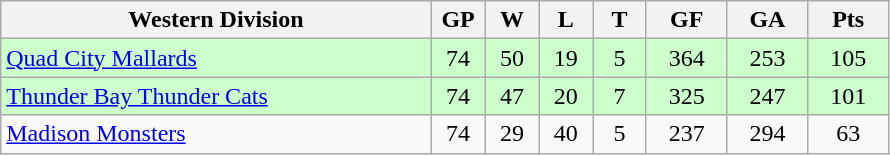<table class="wikitable">
<tr>
<th width="40%" bgcolor="#e0e0e0">Western Division</th>
<th width="5%" bgcolor="#e0e0e0">GP</th>
<th width="5%" bgcolor="#e0e0e0">W</th>
<th width="5%" bgcolor="#e0e0e0">L</th>
<th width="5%" bgcolor="#e0e0e0">T</th>
<th width="7.5%" bgcolor="#e0e0e0">GF</th>
<th width="7.5%" bgcolor="#e0e0e0">GA</th>
<th width="7.5%" bgcolor="#e0e0e0">Pts</th>
</tr>
<tr align="center" bgcolor="#CCFFCC">
<td align="left"><a href='#'>Quad City Mallards</a></td>
<td>74</td>
<td>50</td>
<td>19</td>
<td>5</td>
<td>364</td>
<td>253</td>
<td>105</td>
</tr>
<tr align="center" bgcolor="#CCFFCC">
<td align="left"><a href='#'>Thunder Bay Thunder Cats</a></td>
<td>74</td>
<td>47</td>
<td>20</td>
<td>7</td>
<td>325</td>
<td>247</td>
<td>101</td>
</tr>
<tr align="center">
<td align="left"><a href='#'>Madison Monsters</a></td>
<td>74</td>
<td>29</td>
<td>40</td>
<td>5</td>
<td>237</td>
<td>294</td>
<td>63</td>
</tr>
</table>
